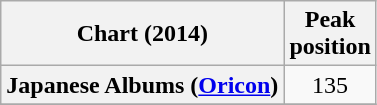<table class="wikitable sortable plainrowheaders" style="text-align:center">
<tr>
<th scope="col">Chart (2014)</th>
<th scope="col">Peak<br>position</th>
</tr>
<tr>
<th scope="row">Japanese Albums (<a href='#'>Oricon</a>)</th>
<td>135</td>
</tr>
<tr>
</tr>
</table>
